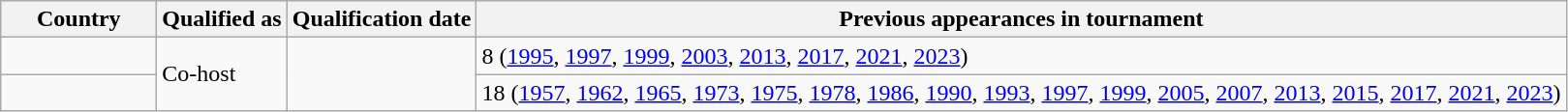<table class="wikitable sortable">
<tr>
<th style="width: 100px;">Country</th>
<th class="unsortable">Qualified as</th>
<th>Qualification date</th>
<th class="unsortable">Previous appearances in tournament</th>
</tr>
<tr>
<td></td>
<td rowspan=2>Co-host</td>
<td rowspan=2></td>
<td>8 (<a href='#'>1995</a>, <a href='#'>1997</a>, <a href='#'>1999</a>, <a href='#'>2003</a>, <a href='#'>2013</a>, <a href='#'>2017</a>, <a href='#'>2021</a>, <a href='#'>2023</a>)</td>
</tr>
<tr>
<td></td>
<td>18 (<a href='#'>1957</a>, <a href='#'>1962</a>, <a href='#'>1965</a>, <a href='#'>1973</a>, <a href='#'>1975</a>, <a href='#'>1978</a>, <a href='#'>1986</a>, <a href='#'>1990</a>, <a href='#'>1993</a>, <a href='#'>1997</a>, <a href='#'>1999</a>, <a href='#'>2005</a>, <a href='#'>2007</a>, <a href='#'>2013</a>, <a href='#'>2015</a>, <a href='#'>2017</a>, <a href='#'>2021</a>, <a href='#'>2023</a>)</td>
</tr>
</table>
